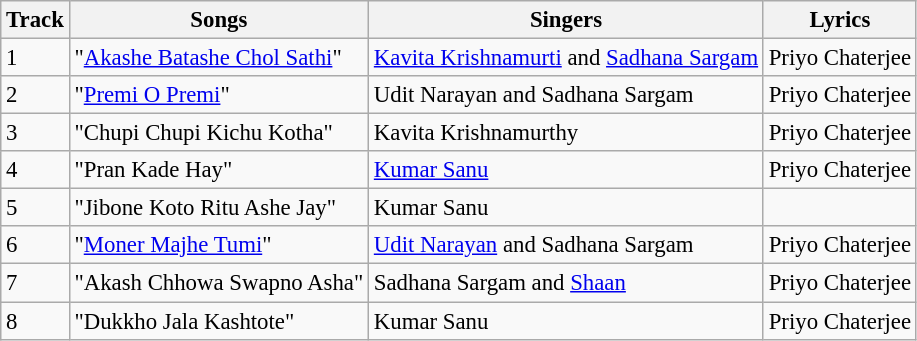<table class="wikitable" style="font-size:95%;">
<tr>
<th>Track</th>
<th>Songs</th>
<th>Singers</th>
<th>Lyrics</th>
</tr>
<tr>
<td>1</td>
<td>"<a href='#'>Akashe Batashe Chol Sathi</a>"</td>
<td><a href='#'>Kavita Krishnamurti</a> and <a href='#'>Sadhana Sargam</a></td>
<td>Priyo Chaterjee</td>
</tr>
<tr>
<td>2</td>
<td>"<a href='#'>Premi O Premi</a>"</td>
<td>Udit Narayan and Sadhana Sargam</td>
<td>Priyo Chaterjee</td>
</tr>
<tr>
<td>3</td>
<td>"Chupi Chupi Kichu Kotha"</td>
<td>Kavita Krishnamurthy</td>
<td>Priyo Chaterjee</td>
</tr>
<tr>
<td>4</td>
<td>"Pran Kade Hay"</td>
<td><a href='#'>Kumar Sanu</a></td>
<td>Priyo Chaterjee</td>
</tr>
<tr>
<td>5</td>
<td>"Jibone Koto Ritu Ashe Jay"</td>
<td>Kumar Sanu</td>
<td></td>
</tr>
<tr>
<td>6</td>
<td>"<a href='#'>Moner Majhe Tumi</a>"</td>
<td><a href='#'>Udit Narayan</a> and Sadhana Sargam</td>
<td>Priyo Chaterjee</td>
</tr>
<tr>
<td>7</td>
<td>"Akash Chhowa Swapno Asha"</td>
<td>Sadhana Sargam and <a href='#'>Shaan</a></td>
<td>Priyo Chaterjee</td>
</tr>
<tr>
<td>8</td>
<td>"Dukkho Jala Kashtote"</td>
<td>Kumar Sanu</td>
<td>Priyo Chaterjee</td>
</tr>
</table>
